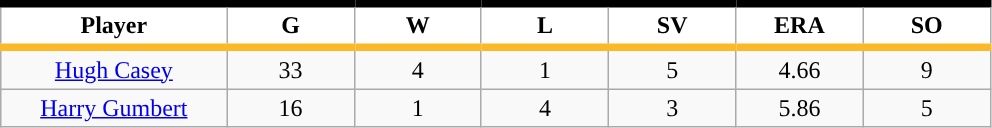<table class="wikitable sortable">
<tr>
<th style="background:#FFFFFF; border-top:#000000 5px solid; border-bottom:#FDB827 5px solid;" width="16%">Player</th>
<th style="background:#FFFFFF; border-top:#000000 5px solid; border-bottom:#FDB827 5px solid;" width="9%">G</th>
<th style="background:#FFFFFF; border-top:#000000 5px solid; border-bottom:#FDB827 5px solid;" width="9%">W</th>
<th style="background:#FFFFFF; border-top:#000000 5px solid; border-bottom:#FDB827 5px solid;" width="9%">L</th>
<th style="background:#FFFFFF; border-top:#000000 5px solid; border-bottom:#FDB827 5px solid;" width="9%">SV</th>
<th style="background:#FFFFFF; border-top:#000000 5px solid; border-bottom:#FDB827 5px solid;" width="9%">ERA</th>
<th style="background:#FFFFFF; border-top:#000000 5px solid; border-bottom:#FDB827 5px solid;" width="9%">SO</th>
</tr>
<tr align="center">
<td><a href='#'>Hugh Casey</a></td>
<td>33</td>
<td>4</td>
<td>1</td>
<td>5</td>
<td>4.66</td>
<td>9</td>
</tr>
<tr align=center>
<td><a href='#'>Harry Gumbert</a></td>
<td>16</td>
<td>1</td>
<td>4</td>
<td>3</td>
<td>5.86</td>
<td>5</td>
</tr>
</table>
